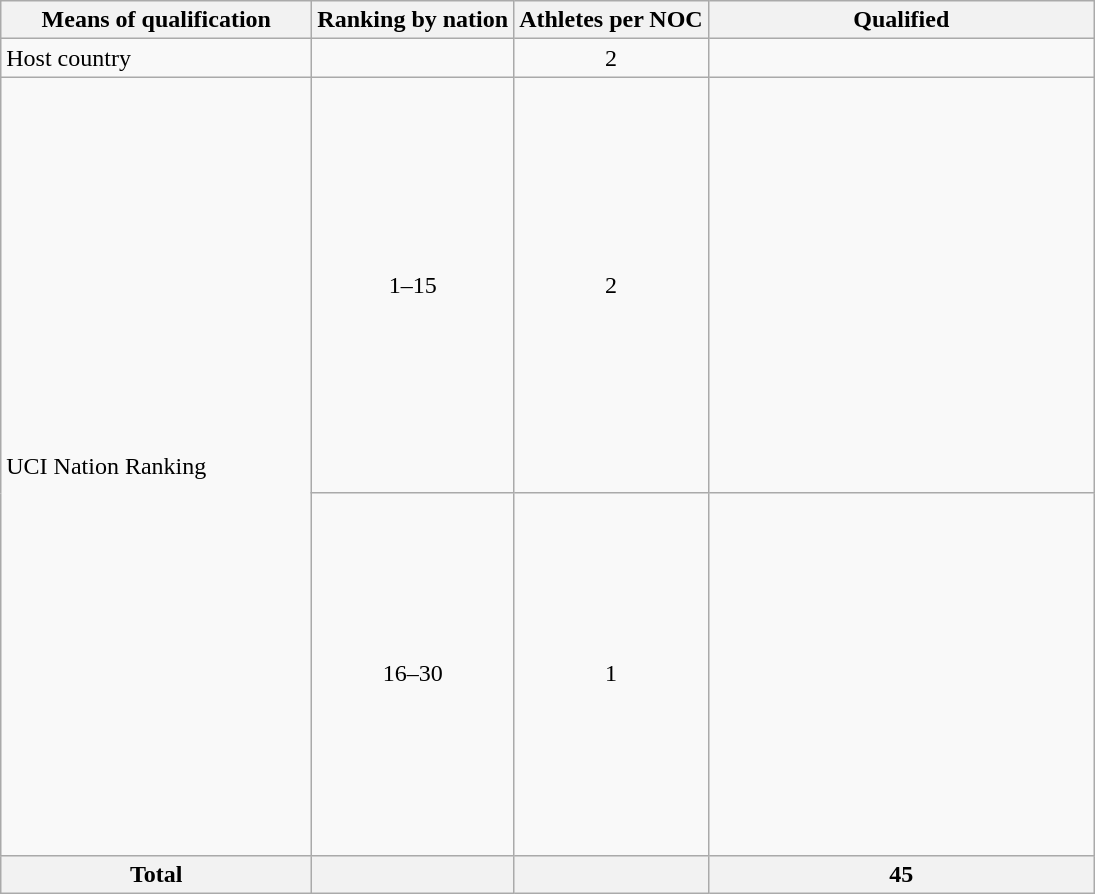<table class="wikitable"  style="text-align:center;">
<tr>
<th width="200">Means of qualification</th>
<th>Ranking by nation</th>
<th>Athletes per NOC</th>
<th width="250">Qualified</th>
</tr>
<tr>
<td style="text-align:left;">Host country</td>
<td></td>
<td>2</td>
<td align="left"></td>
</tr>
<tr>
<td style="text-align:left;" rowspan="2">UCI Nation Ranking</td>
<td>1–15</td>
<td>2</td>
<td align="left"><br><br><br><br><br><br><br><br><br><br><br><br><br><br><br></td>
</tr>
<tr>
<td>16–30</td>
<td>1</td>
<td align="left"><br><br><br><br><br><br><br><br><br><br><br><br><br></td>
</tr>
<tr>
<th>Total</th>
<th></th>
<th></th>
<th>45</th>
</tr>
</table>
